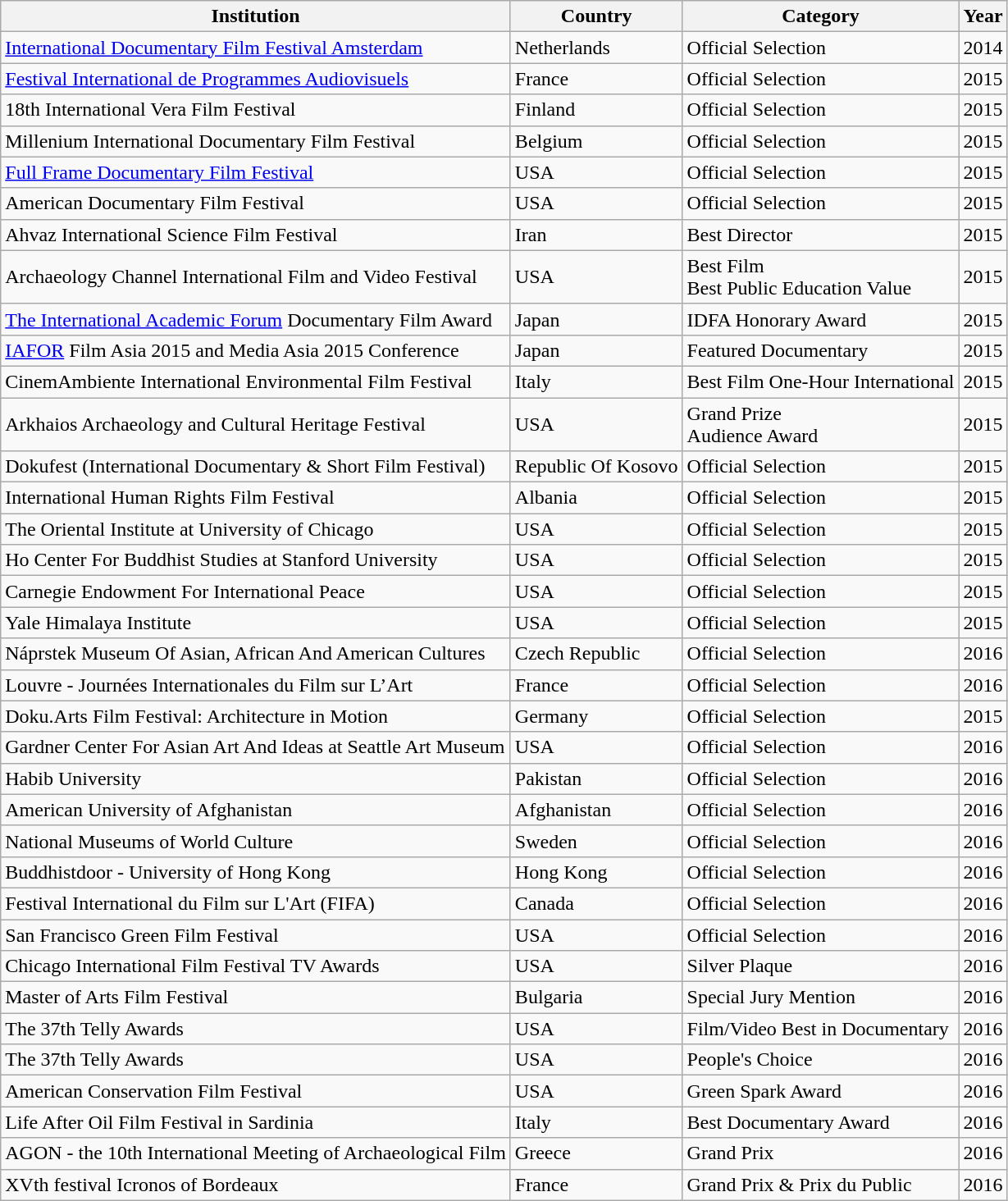<table class="wikitable">
<tr>
<th>Institution</th>
<th>Country</th>
<th>Category</th>
<th>Year</th>
</tr>
<tr>
<td><a href='#'>International Documentary Film Festival Amsterdam</a></td>
<td>Netherlands</td>
<td>Official Selection</td>
<td>2014</td>
</tr>
<tr>
<td><a href='#'>Festival International de Programmes Audiovisuels</a></td>
<td>France</td>
<td>Official Selection</td>
<td>2015</td>
</tr>
<tr>
<td>18th International Vera Film Festival</td>
<td>Finland</td>
<td>Official Selection</td>
<td>2015</td>
</tr>
<tr>
<td>Millenium International Documentary Film Festival</td>
<td>Belgium</td>
<td>Official Selection</td>
<td>2015</td>
</tr>
<tr>
<td><a href='#'>Full Frame Documentary Film Festival</a></td>
<td>USA</td>
<td>Official Selection</td>
<td>2015</td>
</tr>
<tr>
<td>American Documentary Film Festival</td>
<td>USA</td>
<td>Official Selection</td>
<td>2015</td>
</tr>
<tr>
<td>Ahvaz International Science Film Festival</td>
<td>Iran</td>
<td>Best Director</td>
<td>2015</td>
</tr>
<tr>
<td>Archaeology Channel International Film and Video Festival</td>
<td>USA</td>
<td>Best Film<br>Best Public Education Value</td>
<td>2015</td>
</tr>
<tr>
<td><a href='#'>The International Academic Forum</a> Documentary Film Award</td>
<td>Japan</td>
<td>IDFA Honorary Award</td>
<td>2015</td>
</tr>
<tr>
<td><a href='#'>IAFOR</a> Film Asia 2015 and Media Asia 2015 Conference</td>
<td>Japan</td>
<td>Featured Documentary</td>
<td>2015</td>
</tr>
<tr>
<td>CinemAmbiente International Environmental Film Festival</td>
<td>Italy</td>
<td>Best Film One-Hour International</td>
<td>2015</td>
</tr>
<tr>
<td>Arkhaios Archaeology and Cultural Heritage Festival</td>
<td>USA</td>
<td>Grand Prize<br>Audience Award</td>
<td>2015</td>
</tr>
<tr>
<td>Dokufest (International Documentary & Short Film Festival)</td>
<td>Republic Of Kosovo</td>
<td>Official Selection</td>
<td>2015</td>
</tr>
<tr>
<td>International Human Rights Film Festival</td>
<td>Albania</td>
<td>Official Selection</td>
<td>2015</td>
</tr>
<tr>
<td>The Oriental Institute at University of Chicago</td>
<td>USA</td>
<td>Official Selection</td>
<td>2015</td>
</tr>
<tr>
<td>Ho Center For Buddhist Studies at Stanford University</td>
<td>USA</td>
<td>Official Selection</td>
<td>2015</td>
</tr>
<tr>
<td>Carnegie Endowment For International Peace</td>
<td>USA</td>
<td>Official Selection</td>
<td>2015</td>
</tr>
<tr>
<td>Yale Himalaya Institute</td>
<td>USA</td>
<td>Official Selection</td>
<td>2015</td>
</tr>
<tr>
<td>Náprstek Museum Of Asian, African And American Cultures</td>
<td>Czech Republic</td>
<td>Official Selection</td>
<td>2016</td>
</tr>
<tr>
<td>Louvre - Journées Internationales du Film sur L’Art</td>
<td>France</td>
<td>Official Selection</td>
<td>2016</td>
</tr>
<tr>
<td>Doku.Arts Film Festival: Architecture in Motion</td>
<td>Germany</td>
<td>Official Selection</td>
<td>2015</td>
</tr>
<tr>
<td>Gardner Center For Asian Art And Ideas at Seattle Art Museum</td>
<td>USA</td>
<td>Official Selection</td>
<td>2016</td>
</tr>
<tr>
<td>Habib University</td>
<td>Pakistan</td>
<td>Official Selection</td>
<td>2016</td>
</tr>
<tr>
<td>American University of Afghanistan</td>
<td>Afghanistan</td>
<td>Official Selection</td>
<td>2016</td>
</tr>
<tr>
<td>National Museums of World Culture</td>
<td>Sweden</td>
<td>Official Selection</td>
<td>2016</td>
</tr>
<tr>
<td>Buddhistdoor - University of Hong Kong</td>
<td>Hong Kong</td>
<td>Official Selection</td>
<td>2016</td>
</tr>
<tr>
<td>Festival International du Film sur L'Art (FIFA)</td>
<td>Canada</td>
<td>Official Selection</td>
<td>2016</td>
</tr>
<tr>
<td>San Francisco Green Film Festival</td>
<td>USA</td>
<td>Official Selection</td>
<td>2016</td>
</tr>
<tr>
<td>Chicago International Film Festival TV Awards</td>
<td>USA</td>
<td>Silver Plaque</td>
<td>2016</td>
</tr>
<tr>
<td>Master of Arts Film Festival</td>
<td>Bulgaria</td>
<td>Special Jury Mention</td>
<td>2016</td>
</tr>
<tr>
<td>The 37th Telly Awards</td>
<td>USA</td>
<td>Film/Video Best in Documentary</td>
<td>2016</td>
</tr>
<tr>
<td>The 37th Telly Awards</td>
<td>USA</td>
<td>People's Choice</td>
<td>2016</td>
</tr>
<tr>
<td>American Conservation Film Festival</td>
<td>USA</td>
<td>Green Spark Award</td>
<td>2016</td>
</tr>
<tr>
<td>Life After Oil Film Festival in Sardinia</td>
<td>Italy</td>
<td>Best Documentary Award</td>
<td>2016</td>
</tr>
<tr>
<td>AGON - the 10th International Meeting of Archaeological Film</td>
<td>Greece</td>
<td>Grand Prix</td>
<td>2016</td>
</tr>
<tr>
<td>XVth festival Icronos of Bordeaux</td>
<td>France</td>
<td>Grand Prix & Prix du Public</td>
<td>2016</td>
</tr>
</table>
